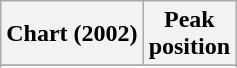<table class="wikitable sortable">
<tr>
<th align="left">Chart (2002)</th>
<th align="center">Peak<br>position</th>
</tr>
<tr>
</tr>
<tr>
</tr>
<tr>
</tr>
<tr>
</tr>
</table>
